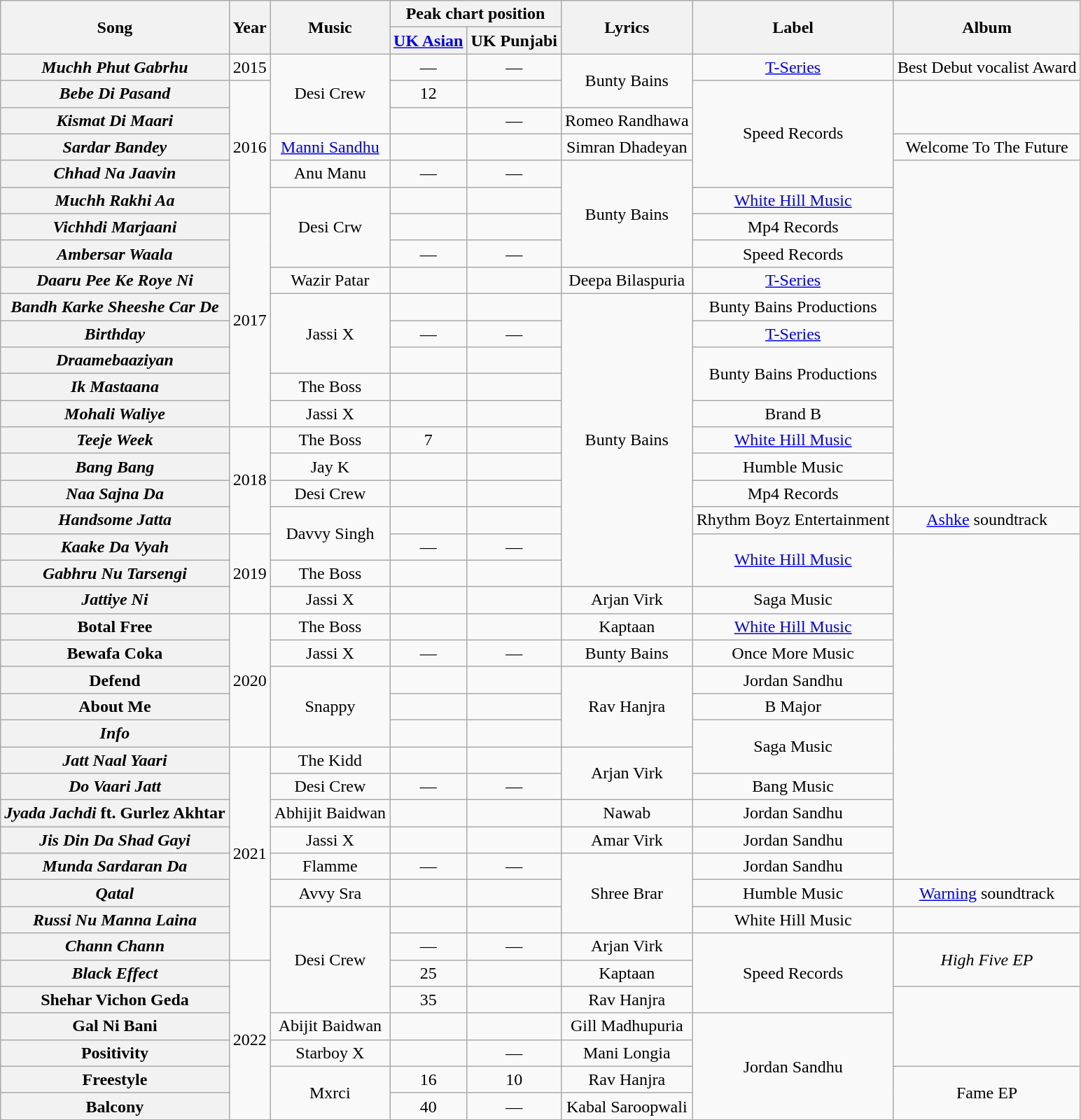<table class="wikitable plainrowheaders" style="text-align:center;">
<tr>
<th rowspan="2">Song</th>
<th rowspan="2">Year</th>
<th rowspan="2">Music</th>
<th colspan="2">Peak chart position</th>
<th rowspan="2">Lyrics</th>
<th rowspan="2">Label</th>
<th rowspan="2">Album</th>
</tr>
<tr>
<th><a href='#'>UK Asian</a></th>
<th>UK Punjabi</th>
</tr>
<tr>
<th scope="row"><em>Muchh Phut Gabrhu</em></th>
<td>2015</td>
<td rowspan="3">Desi Crew</td>
<td>—</td>
<td>—</td>
<td rowspan="2">Bunty Bains</td>
<td><a href='#'>T-Series</a></td>
<td> Best Debut vocalist Award</td>
</tr>
<tr>
<th scope="row"><em>Bebe Di Pasand</em></th>
<td rowspan="5">2016</td>
<td>12</td>
<td></td>
<td rowspan="4">Speed Records</td>
<td rowspan="2"></td>
</tr>
<tr>
<th scope="row"><em>Kismat Di Maari</em></th>
<td></td>
<td>—</td>
<td>Romeo Randhawa</td>
</tr>
<tr>
<th scope="row"><em>Sardar Bandey</em> </th>
<td><a href='#'>Manni Sandhu</a></td>
<td></td>
<td></td>
<td>Simran Dhadeyan</td>
<td>Welcome To The Future</td>
</tr>
<tr>
<th scope="row"><em>Chhad Na Jaavin</em></th>
<td>Anu Manu</td>
<td>—</td>
<td>—</td>
<td rowspan="4">Bunty Bains</td>
<td rowspan="13"></td>
</tr>
<tr>
<th scope="row"><em>Muchh Rakhi Aa</em></th>
<td rowspan="3">Desi Crw</td>
<td></td>
<td></td>
<td><a href='#'>White Hill Music</a></td>
</tr>
<tr>
<th scope="row"><em>Vichhdi Marjaani</em></th>
<td rowspan="8">2017</td>
<td></td>
<td></td>
<td>Mp4 Records</td>
</tr>
<tr>
<th scope="row"><em>Ambersar Waala</em></th>
<td>—</td>
<td>—</td>
<td>Speed Records</td>
</tr>
<tr>
<th scope="row"><em>Daaru Pee Ke Roye Ni</em></th>
<td>Wazir Patar</td>
<td></td>
<td></td>
<td>Deepa Bilaspuria</td>
<td><a href='#'>T-Series</a></td>
</tr>
<tr>
<th scope="row"><em>Bandh Karke Sheeshe Car De</em></th>
<td rowspan="3">Jassi X</td>
<td></td>
<td></td>
<td rowspan="11">Bunty Bains</td>
<td>Bunty Bains Productions</td>
</tr>
<tr>
<th scope="row"><em>Birthday</em></th>
<td>—</td>
<td>—</td>
<td><a href='#'>T-Series</a></td>
</tr>
<tr>
<th scope="row"><em>Draamebaaziyan</em></th>
<td></td>
<td></td>
<td rowspan="2">Bunty Bains Productions</td>
</tr>
<tr>
<th scope="row"><em>Ik Mastaana</em></th>
<td>The Boss</td>
<td></td>
<td></td>
</tr>
<tr>
<th scope="row"><em>Mohali Waliye</em></th>
<td>Jassi X</td>
<td></td>
<td></td>
<td>Brand B</td>
</tr>
<tr>
<th scope="row"><em>Teeje Week</em></th>
<td rowspan="4">2018</td>
<td>The Boss</td>
<td>7</td>
<td></td>
<td><a href='#'>White Hill Music</a></td>
</tr>
<tr>
<th scope="row"><em>Bang Bang</em></th>
<td>Jay K</td>
<td></td>
<td></td>
<td>Humble Music</td>
</tr>
<tr>
<th scope="row"><em>Naa Sajna Da</em></th>
<td>Desi Crew</td>
<td></td>
<td></td>
<td>Mp4 Records</td>
</tr>
<tr>
<th scope="row"><em>Handsome Jatta</em></th>
<td rowspan="2">Davvy Singh</td>
<td></td>
<td></td>
<td>Rhythm Boyz Entertainment</td>
<td><a href='#'>Ashke</a> soundtrack</td>
</tr>
<tr>
<th scope="row"><em>Kaake Da Vyah</em></th>
<td rowspan="3">2019</td>
<td>—</td>
<td>—</td>
<td rowspan="2"><a href='#'>White Hill Music</a></td>
<td rowspan="13"></td>
</tr>
<tr>
<th scope="row"><em>Gabhru Nu Tarsengi</em></th>
<td>The Boss</td>
<td></td>
<td></td>
</tr>
<tr>
<th scope="row"><em>Jattiye Ni</em></th>
<td>Jassi X</td>
<td></td>
<td></td>
<td>Arjan Virk</td>
<td>Saga Music</td>
</tr>
<tr>
<th scope="row">Botal Free</th>
<td rowspan="5">2020</td>
<td>The Boss</td>
<td></td>
<td></td>
<td>Kaptaan</td>
<td><a href='#'>White Hill Music</a></td>
</tr>
<tr>
<th scope="row">Bewafa Coka</th>
<td>Jassi X</td>
<td>—</td>
<td>—</td>
<td>Bunty Bains</td>
<td>Once More Music</td>
</tr>
<tr>
<th scope="row">Defend</th>
<td rowspan="3">Snappy</td>
<td></td>
<td></td>
<td rowspan="3">Rav Hanjra</td>
<td>Jordan Sandhu</td>
</tr>
<tr>
<th scope="row">About Me</th>
<td></td>
<td></td>
<td>B Major</td>
</tr>
<tr>
<th scope="row"><em>Info</em> </th>
<td></td>
<td></td>
<td rowspan="2">Saga Music</td>
</tr>
<tr>
<th scope="row"><em>Jatt Naal Yaari</em></th>
<td rowspan="8">2021</td>
<td>The Kidd</td>
<td></td>
<td></td>
<td rowspan="2">Arjan Virk</td>
</tr>
<tr>
<th scope="row"><em>Do Vaari Jatt</em></th>
<td>Desi Crew</td>
<td>—</td>
<td>—</td>
<td>Bang Music</td>
</tr>
<tr>
<th scope="row"><em>Jyada Jachdi</em> ft. Gurlez Akhtar</th>
<td>Abhijit Baidwan</td>
<td></td>
<td></td>
<td>Nawab</td>
<td>Jordan Sandhu</td>
</tr>
<tr>
<th scope="row"><em>Jis Din Da Shad Gayi</em></th>
<td>Jassi X</td>
<td></td>
<td></td>
<td>Amar Virk</td>
<td>Jordan Sandhu</td>
</tr>
<tr>
<th scope="row"><em>Munda Sardaran Da</em></th>
<td>Flamme</td>
<td>—</td>
<td>—</td>
<td rowspan="3">Shree Brar</td>
<td>Jordan Sandhu</td>
</tr>
<tr>
<th scope="row"><em>Qatal</em> </th>
<td>Avvy Sra</td>
<td></td>
<td></td>
<td>Humble Music</td>
<td><a href='#'>Warning</a> soundtrack</td>
</tr>
<tr>
<th scope="row"><em>Russi Nu Manna Laina</em> </th>
<td rowspan="4">Desi Crew</td>
<td></td>
<td></td>
<td>White Hill Music</td>
<td></td>
</tr>
<tr>
<th scope="row"><em>Chann Chann</em></th>
<td>—</td>
<td>—</td>
<td>Arjan Virk</td>
<td rowspan="3">Speed Records</td>
<td rowspan="2"><em>High Five EP</em></td>
</tr>
<tr>
<th scope="row"><em>Black Effect</em></th>
<td rowspan="6">2022</td>
<td>25</td>
<td></td>
<td>Kaptaan</td>
</tr>
<tr>
<th scope="row">Shehar Vichon Geda</th>
<td>35</td>
<td></td>
<td>Rav Hanjra</td>
<td rowspan="3"></td>
</tr>
<tr>
<th scope="row">Gal Ni Bani</th>
<td>Abijit Baidwan</td>
<td></td>
<td></td>
<td>Gill Madhupuria</td>
<td rowspan="4">Jordan Sandhu</td>
</tr>
<tr>
<th scope="row">Positivity</th>
<td>Starboy X</td>
<td></td>
<td>—</td>
<td>Mani Longia</td>
</tr>
<tr>
<th scope="row">Freestyle</th>
<td rowspan="2">Mxrci</td>
<td>16</td>
<td>10</td>
<td>Rav Hanjra</td>
<td rowspan="2">Fame EP</td>
</tr>
<tr>
<th scope="row">Balcony</th>
<td>40</td>
<td>—</td>
<td>Kabal Saroopwali</td>
</tr>
</table>
